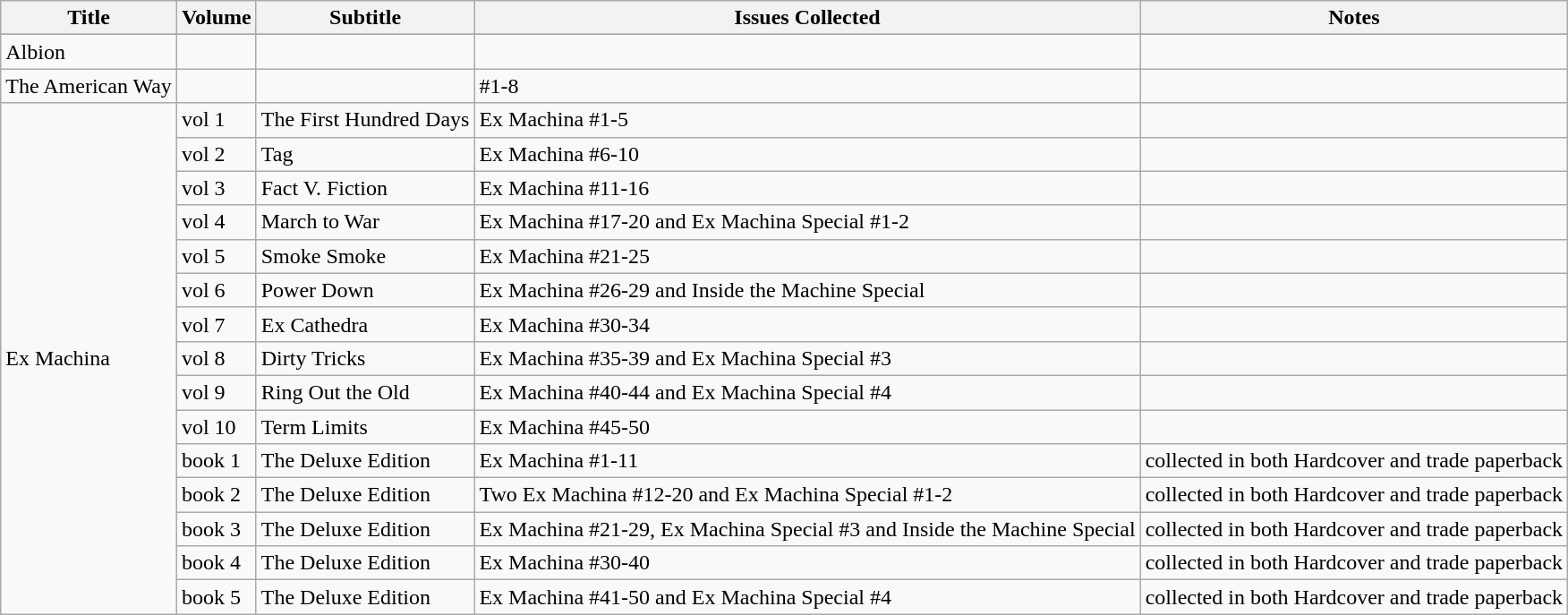<table class="wikitable">
<tr>
<th>Title</th>
<th>Volume</th>
<th>Subtitle</th>
<th>Issues Collected</th>
<th>Notes</th>
</tr>
<tr>
</tr>
<tr>
<td>Albion</td>
<td></td>
<td></td>
<td></td>
<td></td>
</tr>
<tr>
<td>The American Way</td>
<td></td>
<td></td>
<td>#1-8</td>
<td></td>
</tr>
<tr>
<td rowspan="15">Ex Machina</td>
<td>vol 1</td>
<td>The First Hundred Days</td>
<td>Ex Machina #1-5</td>
<td></td>
</tr>
<tr>
<td>vol 2</td>
<td>Tag</td>
<td>Ex Machina #6-10</td>
<td></td>
</tr>
<tr>
<td>vol 3</td>
<td>Fact V. Fiction</td>
<td>Ex Machina #11-16</td>
<td></td>
</tr>
<tr>
<td>vol 4</td>
<td>March to War</td>
<td>Ex Machina #17-20 and Ex Machina Special #1-2</td>
<td></td>
</tr>
<tr>
<td>vol 5</td>
<td>Smoke Smoke</td>
<td>Ex Machina #21-25</td>
<td></td>
</tr>
<tr>
<td>vol 6</td>
<td>Power Down</td>
<td>Ex Machina #26-29 and Inside the Machine Special</td>
<td></td>
</tr>
<tr>
<td>vol 7</td>
<td>Ex Cathedra</td>
<td>Ex Machina #30-34</td>
<td></td>
</tr>
<tr>
<td>vol 8</td>
<td>Dirty Tricks</td>
<td>Ex Machina #35-39 and Ex Machina Special #3</td>
<td></td>
</tr>
<tr>
<td>vol 9</td>
<td>Ring Out the Old</td>
<td>Ex Machina #40-44 and Ex Machina Special #4</td>
<td></td>
</tr>
<tr>
<td>vol 10</td>
<td>Term Limits</td>
<td>Ex Machina #45-50</td>
<td></td>
</tr>
<tr>
<td>book 1</td>
<td>The Deluxe Edition</td>
<td>Ex Machina #1-11</td>
<td>collected in both Hardcover and trade paperback</td>
</tr>
<tr>
<td>book 2</td>
<td>The Deluxe Edition</td>
<td>Two	Ex Machina #12-20 and Ex Machina Special #1-2</td>
<td>collected in both Hardcover and trade paperback</td>
</tr>
<tr>
<td>book 3</td>
<td>The Deluxe Edition</td>
<td>Ex Machina #21-29, Ex Machina Special #3 and Inside the Machine Special</td>
<td>collected in both Hardcover and trade paperback</td>
</tr>
<tr>
<td>book 4</td>
<td>The Deluxe Edition</td>
<td>Ex Machina #30-40</td>
<td>collected in both Hardcover and trade paperback</td>
</tr>
<tr>
<td>book 5</td>
<td>The Deluxe Edition</td>
<td>Ex Machina #41-50 and Ex Machina Special #4</td>
<td>collected in both Hardcover and trade paperback</td>
</tr>
</table>
